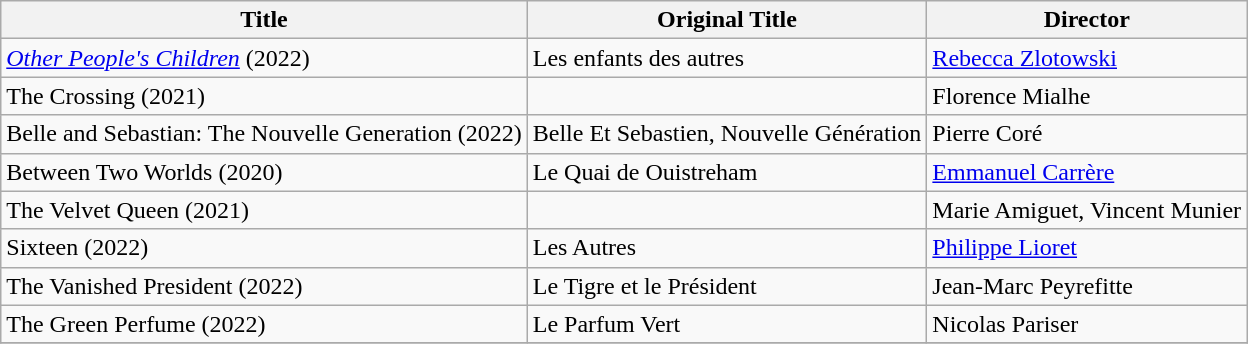<table class="wikitable sortable">
<tr>
<th>Title</th>
<th>Original Title</th>
<th>Director</th>
</tr>
<tr>
<td><em><a href='#'>Other People's Children</a></em> (2022)</td>
<td>Les enfants des autres</td>
<td><a href='#'>Rebecca Zlotowski</a></td>
</tr>
<tr>
<td>The Crossing (2021)</td>
<td></td>
<td>Florence Mialhe</td>
</tr>
<tr>
<td>Belle and Sebastian: The Nouvelle Generation (2022)</td>
<td>Belle Et Sebastien, Nouvelle Génération</td>
<td>Pierre Coré</td>
</tr>
<tr>
<td>Between Two Worlds (2020)</td>
<td>Le Quai de Ouistreham</td>
<td><a href='#'>Emmanuel Carrère</a></td>
</tr>
<tr>
<td>The Velvet Queen (2021)</td>
<td></td>
<td>Marie Amiguet, Vincent Munier</td>
</tr>
<tr>
<td>Sixteen (2022)</td>
<td>Les Autres</td>
<td><a href='#'>Philippe Lioret</a></td>
</tr>
<tr>
<td>The Vanished President (2022)</td>
<td>Le Tigre et le Président</td>
<td>Jean-Marc Peyrefitte</td>
</tr>
<tr>
<td>The Green Perfume (2022)</td>
<td>Le Parfum Vert</td>
<td>Nicolas Pariser</td>
</tr>
<tr>
</tr>
</table>
